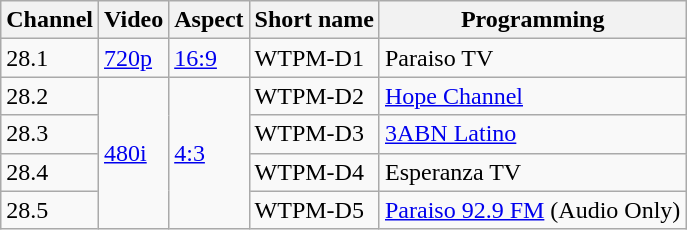<table class="wikitable">
<tr>
<th>Channel</th>
<th>Video</th>
<th>Aspect</th>
<th>Short name</th>
<th>Programming</th>
</tr>
<tr>
<td>28.1</td>
<td><a href='#'>720p</a></td>
<td><a href='#'>16:9</a></td>
<td>WTPM-D1</td>
<td>Paraiso TV</td>
</tr>
<tr>
<td>28.2</td>
<td rowspan=4><a href='#'>480i</a></td>
<td rowspan=4><a href='#'>4:3</a></td>
<td>WTPM-D2</td>
<td><a href='#'>Hope Channel</a></td>
</tr>
<tr>
<td>28.3</td>
<td>WTPM-D3</td>
<td><a href='#'>3ABN Latino</a></td>
</tr>
<tr>
<td>28.4</td>
<td>WTPM-D4</td>
<td>Esperanza TV</td>
</tr>
<tr>
<td>28.5</td>
<td>WTPM-D5</td>
<td><a href='#'>Paraiso 92.9 FM</a> (Audio Only)</td>
</tr>
</table>
